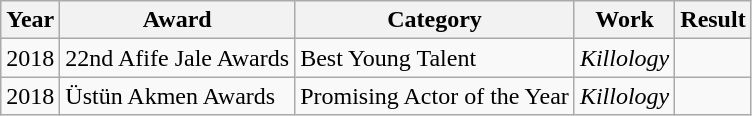<table class="wikitable">
<tr>
<th>Year</th>
<th>Award</th>
<th>Category</th>
<th>Work</th>
<th>Result</th>
</tr>
<tr>
<td>2018</td>
<td>22nd Afife Jale Awards</td>
<td>Best Young Talent</td>
<td><em>Killology</em></td>
<td></td>
</tr>
<tr>
<td>2018</td>
<td>Üstün Akmen Awards</td>
<td>Promising Actor of the Year</td>
<td><em>Killology</em></td>
<td></td>
</tr>
</table>
